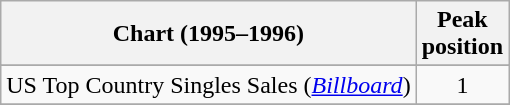<table class="wikitable sortable">
<tr>
<th align="left">Chart (1995–1996)</th>
<th align="center">Peak<br>position</th>
</tr>
<tr>
</tr>
<tr>
</tr>
<tr>
</tr>
<tr>
<td scope="row">US Top Country Singles Sales (<em><a href='#'>Billboard</a></em>)<br></td>
<td align="center">1</td>
</tr>
<tr>
</tr>
</table>
